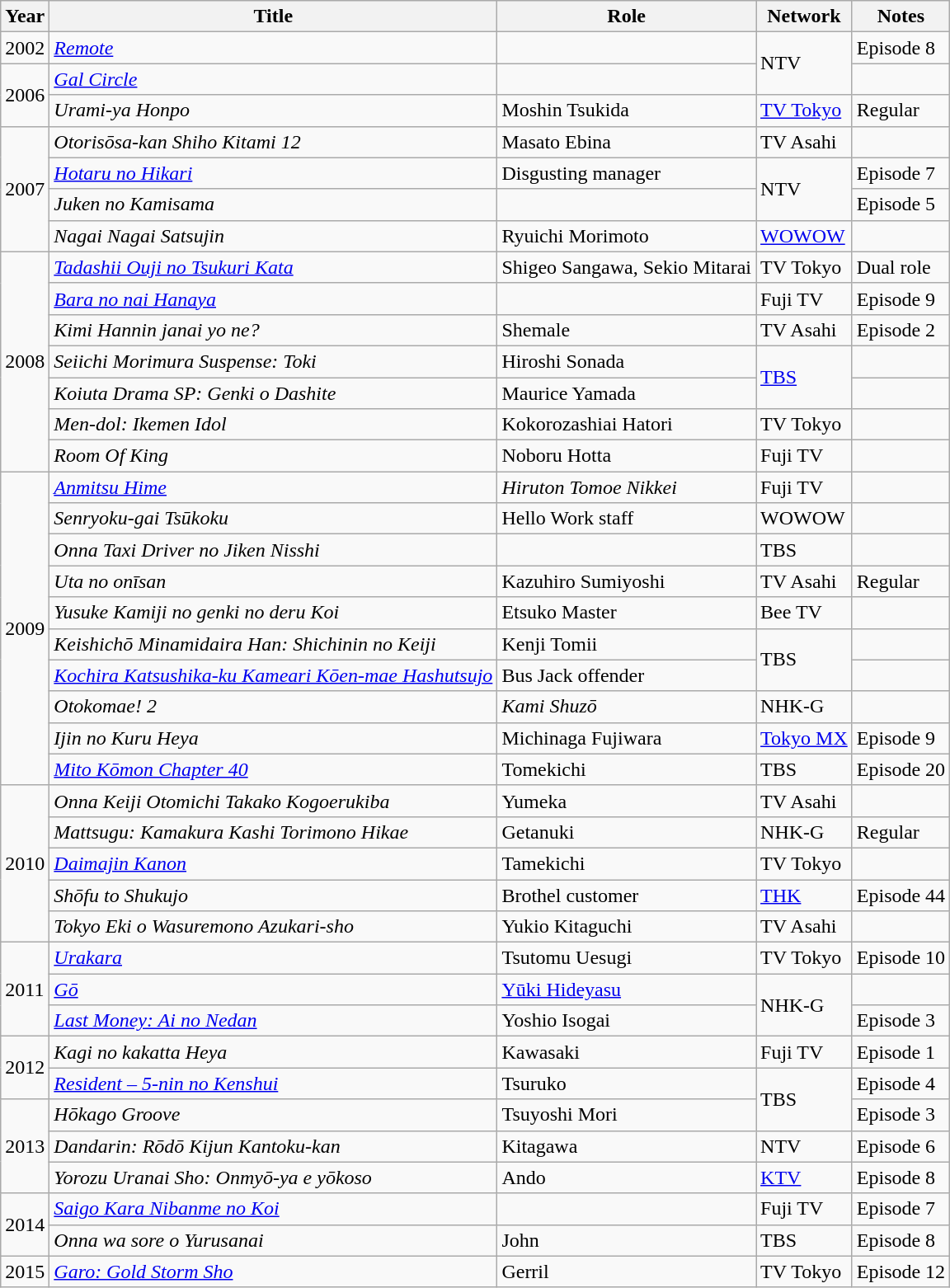<table class="wikitable">
<tr>
<th>Year</th>
<th>Title</th>
<th>Role</th>
<th>Network</th>
<th>Notes</th>
</tr>
<tr>
<td>2002</td>
<td><em><a href='#'>Remote</a></em></td>
<td></td>
<td rowspan="2">NTV</td>
<td>Episode 8</td>
</tr>
<tr>
<td rowspan="2">2006</td>
<td><em><a href='#'>Gal Circle</a></em></td>
<td></td>
<td></td>
</tr>
<tr>
<td><em>Urami-ya Honpo</em></td>
<td>Moshin Tsukida</td>
<td><a href='#'>TV Tokyo</a></td>
<td>Regular</td>
</tr>
<tr>
<td rowspan="4">2007</td>
<td><em>Otorisōsa-kan Shiho Kitami 12</em></td>
<td>Masato Ebina</td>
<td>TV Asahi</td>
<td></td>
</tr>
<tr>
<td><em><a href='#'>Hotaru no Hikari</a></em></td>
<td>Disgusting manager</td>
<td rowspan="2">NTV</td>
<td>Episode 7</td>
</tr>
<tr>
<td><em>Juken no Kamisama</em></td>
<td></td>
<td>Episode 5</td>
</tr>
<tr>
<td><em>Nagai Nagai Satsujin</em></td>
<td>Ryuichi Morimoto</td>
<td><a href='#'>WOWOW</a></td>
<td></td>
</tr>
<tr>
<td rowspan="7">2008</td>
<td><em><a href='#'>Tadashii Ouji no Tsukuri Kata</a></em></td>
<td>Shigeo Sangawa, Sekio Mitarai</td>
<td>TV Tokyo</td>
<td>Dual role</td>
</tr>
<tr>
<td><em><a href='#'>Bara no nai Hanaya</a></em></td>
<td></td>
<td>Fuji TV</td>
<td>Episode 9</td>
</tr>
<tr>
<td><em>Kimi Hannin janai yo ne?</em></td>
<td>Shemale</td>
<td>TV Asahi</td>
<td>Episode 2</td>
</tr>
<tr>
<td><em>Seiichi Morimura Suspense: Toki</em></td>
<td>Hiroshi Sonada</td>
<td rowspan="2"><a href='#'>TBS</a></td>
<td></td>
</tr>
<tr>
<td><em>Koiuta Drama SP: Genki o Dashite</em></td>
<td>Maurice Yamada</td>
<td></td>
</tr>
<tr>
<td><em>Men-dol: Ikemen Idol</em></td>
<td>Kokorozashiai Hatori</td>
<td>TV Tokyo</td>
<td></td>
</tr>
<tr>
<td><em>Room Of King</em></td>
<td>Noboru Hotta</td>
<td>Fuji TV</td>
<td></td>
</tr>
<tr>
<td rowspan="10">2009</td>
<td><em><a href='#'>Anmitsu Hime</a></em></td>
<td><em>Hiruton Tomoe Nikkei</em></td>
<td>Fuji TV</td>
<td></td>
</tr>
<tr>
<td><em>Senryoku-gai Tsūkoku</em></td>
<td>Hello Work staff</td>
<td>WOWOW</td>
<td></td>
</tr>
<tr>
<td><em>Onna Taxi Driver no Jiken Nisshi</em></td>
<td></td>
<td>TBS</td>
<td></td>
</tr>
<tr>
<td><em>Uta no onīsan</em></td>
<td>Kazuhiro Sumiyoshi</td>
<td>TV Asahi</td>
<td>Regular</td>
</tr>
<tr>
<td><em>Yusuke Kamiji no genki no deru Koi</em></td>
<td>Etsuko Master</td>
<td>Bee TV</td>
<td></td>
</tr>
<tr>
<td><em>Keishichō Minamidaira Han: Shichinin no Keiji</em></td>
<td>Kenji Tomii</td>
<td rowspan="2">TBS</td>
<td></td>
</tr>
<tr>
<td><em><a href='#'>Kochira Katsushika-ku Kameari Kōen-mae Hashutsujo</a></em></td>
<td>Bus Jack offender</td>
<td></td>
</tr>
<tr>
<td><em>Otokomae! 2</em></td>
<td><em>Kami Shuzō</em></td>
<td>NHK-G</td>
<td></td>
</tr>
<tr>
<td><em>Ijin no Kuru Heya</em></td>
<td>Michinaga Fujiwara</td>
<td><a href='#'>Tokyo MX</a></td>
<td>Episode 9</td>
</tr>
<tr>
<td><em><a href='#'>Mito Kōmon Chapter 40</a></em></td>
<td>Tomekichi</td>
<td>TBS</td>
<td>Episode 20</td>
</tr>
<tr>
<td rowspan="5">2010</td>
<td><em>Onna Keiji Otomichi Takako Kogoerukiba</em></td>
<td>Yumeka</td>
<td>TV Asahi</td>
<td></td>
</tr>
<tr>
<td><em>Mattsugu: Kamakura Kashi Torimono Hikae</em></td>
<td>Getanuki</td>
<td>NHK-G</td>
<td>Regular</td>
</tr>
<tr>
<td><em><a href='#'>Daimajin Kanon</a></em></td>
<td>Tamekichi</td>
<td>TV Tokyo</td>
<td></td>
</tr>
<tr>
<td><em>Shōfu to Shukujo</em></td>
<td>Brothel customer</td>
<td><a href='#'>THK</a></td>
<td>Episode 44</td>
</tr>
<tr>
<td><em>Tokyo Eki o Wasuremono Azukari-sho</em></td>
<td>Yukio Kitaguchi</td>
<td>TV Asahi</td>
<td></td>
</tr>
<tr>
<td rowspan="3">2011</td>
<td><em><a href='#'>Urakara</a></em></td>
<td>Tsutomu Uesugi</td>
<td>TV Tokyo</td>
<td>Episode 10</td>
</tr>
<tr>
<td><em><a href='#'>Gō</a></em></td>
<td><a href='#'>Yūki Hideyasu</a></td>
<td rowspan="2">NHK-G</td>
<td></td>
</tr>
<tr>
<td><em><a href='#'>Last Money: Ai no Nedan</a></em></td>
<td>Yoshio Isogai</td>
<td>Episode 3</td>
</tr>
<tr>
<td rowspan="2">2012</td>
<td><em>Kagi no kakatta Heya</em></td>
<td>Kawasaki</td>
<td>Fuji TV</td>
<td>Episode 1</td>
</tr>
<tr>
<td><em><a href='#'>Resident – 5-nin no Kenshui</a></em></td>
<td>Tsuruko</td>
<td rowspan="2">TBS</td>
<td>Episode 4</td>
</tr>
<tr>
<td rowspan="3">2013</td>
<td><em>Hōkago Groove</em></td>
<td>Tsuyoshi Mori</td>
<td>Episode 3</td>
</tr>
<tr>
<td><em>Dandarin: Rōdō Kijun Kantoku-kan</em></td>
<td>Kitagawa</td>
<td>NTV</td>
<td>Episode 6</td>
</tr>
<tr>
<td><em>Yorozu Uranai Sho: Onmyō-ya e yōkoso</em></td>
<td>Ando</td>
<td><a href='#'>KTV</a></td>
<td>Episode 8</td>
</tr>
<tr>
<td rowspan="2">2014</td>
<td><em><a href='#'>Saigo Kara Nibanme no Koi</a></em></td>
<td></td>
<td>Fuji TV</td>
<td>Episode 7</td>
</tr>
<tr>
<td><em>Onna wa sore o Yurusanai</em></td>
<td>John</td>
<td>TBS</td>
<td>Episode 8</td>
</tr>
<tr>
<td>2015</td>
<td><em><a href='#'>Garo: Gold Storm Sho</a></em></td>
<td>Gerril</td>
<td>TV Tokyo</td>
<td>Episode 12</td>
</tr>
</table>
